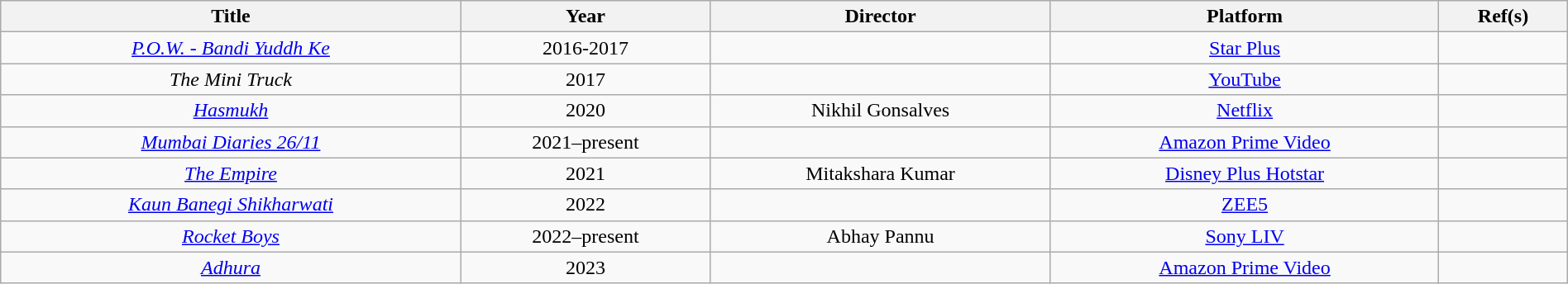<table class="wikitable plainrowheaders sortable" style="width: 100%; text-align: center;">
<tr>
<th scope="col"><strong>Title</strong></th>
<th scope="col"><strong>Year</strong></th>
<th scope="col"><strong>Director</strong></th>
<th scope="col"><strong>Platform</strong></th>
<th scope="col"><strong>Ref(s)</strong></th>
</tr>
<tr>
<td><em><a href='#'>P.O.W. - Bandi Yuddh Ke</a></em></td>
<td>2016-2017</td>
<td></td>
<td><a href='#'>Star Plus</a></td>
<td></td>
</tr>
<tr>
<td><em>The Mini Truck</em></td>
<td>2017</td>
<td></td>
<td><a href='#'>YouTube</a></td>
<td></td>
</tr>
<tr>
<td><em><a href='#'>Hasmukh</a></em></td>
<td>2020</td>
<td>Nikhil Gonsalves</td>
<td><a href='#'>Netflix</a></td>
<td></td>
</tr>
<tr>
<td><em><a href='#'>Mumbai Diaries 26/11</a></em></td>
<td>2021–present</td>
<td></td>
<td><a href='#'>Amazon Prime Video</a></td>
<td></td>
</tr>
<tr>
<td><em><a href='#'>The Empire</a></em></td>
<td>2021</td>
<td>Mitakshara Kumar</td>
<td><a href='#'>Disney Plus Hotstar</a></td>
<td></td>
</tr>
<tr>
<td><em><a href='#'>Kaun Banegi Shikharwati</a></em></td>
<td>2022</td>
<td></td>
<td><a href='#'>ZEE5</a></td>
<td></td>
</tr>
<tr>
<td><em><a href='#'>Rocket Boys</a></em></td>
<td>2022–present</td>
<td>Abhay Pannu</td>
<td><a href='#'>Sony LIV</a></td>
<td></td>
</tr>
<tr>
<td><em><a href='#'>Adhura</a></em></td>
<td>2023</td>
<td></td>
<td><a href='#'>Amazon Prime Video</a></td>
<td></td>
</tr>
</table>
